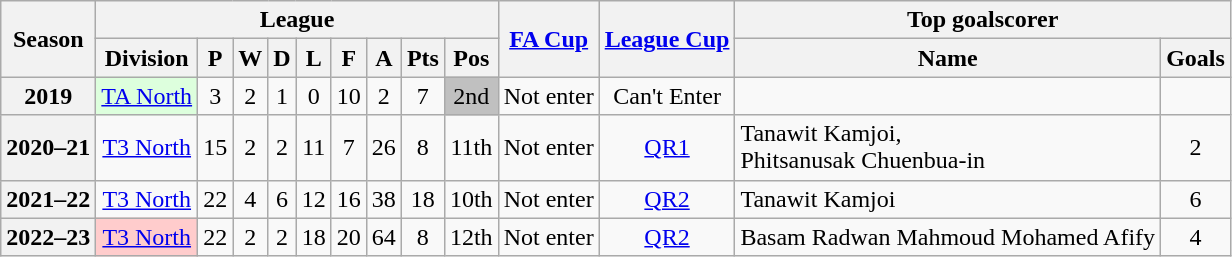<table class="wikitable" style="text-align: center">
<tr>
<th rowspan=2>Season</th>
<th colspan=9>League</th>
<th rowspan=2><a href='#'>FA Cup</a></th>
<th rowspan=2><a href='#'>League Cup</a></th>
<th colspan=2>Top goalscorer</th>
</tr>
<tr>
<th>Division</th>
<th>P</th>
<th>W</th>
<th>D</th>
<th>L</th>
<th>F</th>
<th>A</th>
<th>Pts</th>
<th>Pos</th>
<th>Name</th>
<th>Goals</th>
</tr>
<tr>
<th>2019</th>
<td bgcolor="#DDFFDD"><a href='#'>TA North</a></td>
<td>3</td>
<td>2</td>
<td>1</td>
<td>0</td>
<td>10</td>
<td>2</td>
<td>7</td>
<td bgcolor=silver>2nd</td>
<td>Not enter</td>
<td>Can't Enter</td>
<td></td>
<td></td>
</tr>
<tr>
<th>2020–21</th>
<td><a href='#'>T3 North</a></td>
<td>15</td>
<td>2</td>
<td>2</td>
<td>11</td>
<td>7</td>
<td>26</td>
<td>8</td>
<td>11th</td>
<td>Not enter</td>
<td><a href='#'>QR1</a></td>
<td align="left"> Tanawit Kamjoi,<br> Phitsanusak Chuenbua-in</td>
<td>2</td>
</tr>
<tr>
<th>2021–22</th>
<td><a href='#'>T3 North</a></td>
<td>22</td>
<td>4</td>
<td>6</td>
<td>12</td>
<td>16</td>
<td>38</td>
<td>18</td>
<td>10th</td>
<td>Not enter</td>
<td><a href='#'>QR2</a></td>
<td align="left"> Tanawit Kamjoi</td>
<td>6</td>
</tr>
<tr>
<th>2022–23</th>
<td bgcolor="#FFCCCC"><a href='#'>T3 North</a></td>
<td>22</td>
<td>2</td>
<td>2</td>
<td>18</td>
<td>20</td>
<td>64</td>
<td>8</td>
<td>12th</td>
<td>Not enter</td>
<td><a href='#'>QR2</a></td>
<td align="left"> Basam Radwan Mahmoud Mohamed Afify</td>
<td>4</td>
</tr>
</table>
